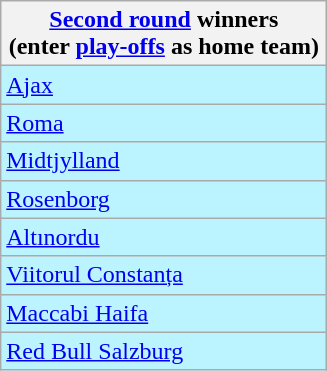<table class="wikitable">
<tr>
<th width=210><a href='#'>Second round</a> winners<br>(enter <a href='#'>play-offs</a> as home team)</th>
</tr>
<tr>
<td bgcolor=#BBF3FF> <a href='#'>Ajax</a></td>
</tr>
<tr>
<td bgcolor=#BBF3FF> <a href='#'>Roma</a></td>
</tr>
<tr>
<td bgcolor=#BBF3FF> <a href='#'>Midtjylland</a></td>
</tr>
<tr>
<td bgcolor=#BBF3FF> <a href='#'>Rosenborg</a></td>
</tr>
<tr>
<td bgcolor=#BBF3FF> <a href='#'>Altınordu</a></td>
</tr>
<tr>
<td bgcolor=#BBF3FF> <a href='#'>Viitorul Constanța</a></td>
</tr>
<tr>
<td bgcolor=#BBF3FF> <a href='#'>Maccabi Haifa</a></td>
</tr>
<tr>
<td bgcolor=#BBF3FF> <a href='#'>Red Bull Salzburg</a></td>
</tr>
</table>
